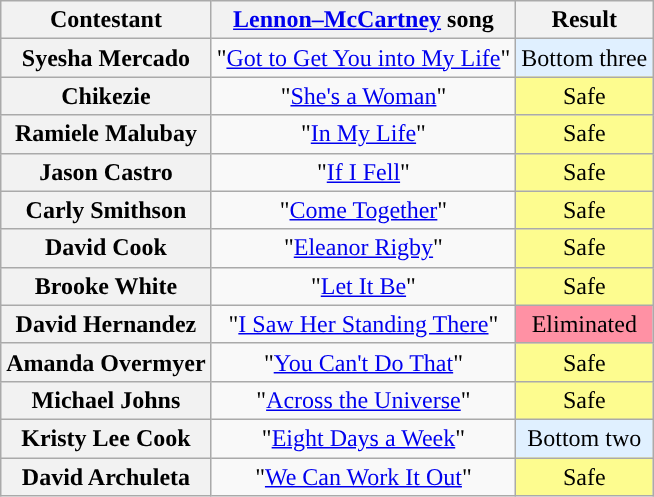<table class="wikitable unsortable" style="text-align:center;">
<tr>
<th scope="col">Contestant</th>
<th scope="col"><a href='#'>Lennon–McCartney</a> song</th>
<th scope="col">Result</th>
</tr>
<tr>
<th scope="row">Syesha Mercado</th>
<td>"<a href='#'>Got to Get You into My Life</a>"</td>
<td bgcolor="E0F0FF">Bottom three</td>
</tr>
<tr>
<th scope="row">Chikezie</th>
<td>"<a href='#'>She's a Woman</a>"</td>
<td style="background:#FDFC8F">Safe</td>
</tr>
<tr>
<th scope="row">Ramiele Malubay</th>
<td>"<a href='#'>In My Life</a>"</td>
<td style="background:#FDFC8F">Safe</td>
</tr>
<tr>
<th scope="row">Jason Castro</th>
<td>"<a href='#'>If I Fell</a>"</td>
<td style="background:#FDFC8F">Safe</td>
</tr>
<tr>
<th scope="row">Carly Smithson</th>
<td>"<a href='#'>Come Together</a>"</td>
<td style="background:#FDFC8F">Safe</td>
</tr>
<tr>
<th scope="row">David Cook</th>
<td>"<a href='#'>Eleanor Rigby</a>"</td>
<td style="background:#FDFC8F">Safe</td>
</tr>
<tr>
<th scope="row">Brooke White</th>
<td>"<a href='#'>Let It Be</a>"</td>
<td style="background:#FDFC8F">Safe</td>
</tr>
<tr>
<th scope="row">David Hernandez</th>
<td>"<a href='#'>I Saw Her Standing There</a>"</td>
<td bgcolor="FF91A4">Eliminated</td>
</tr>
<tr>
<th scope="row">Amanda Overmyer</th>
<td>"<a href='#'>You Can't Do That</a>"</td>
<td style="background:#FDFC8F">Safe</td>
</tr>
<tr>
<th scope="row">Michael Johns</th>
<td>"<a href='#'>Across the Universe</a>"</td>
<td style="background:#FDFC8F">Safe</td>
</tr>
<tr>
<th scope="row">Kristy Lee Cook</th>
<td>"<a href='#'>Eight Days a Week</a>"</td>
<td bgcolor="E0F0FF">Bottom two</td>
</tr>
<tr>
<th scope="row">David Archuleta</th>
<td>"<a href='#'>We Can Work It Out</a>"</td>
<td style="background:#FDFC8F">Safe</td>
</tr>
</table>
